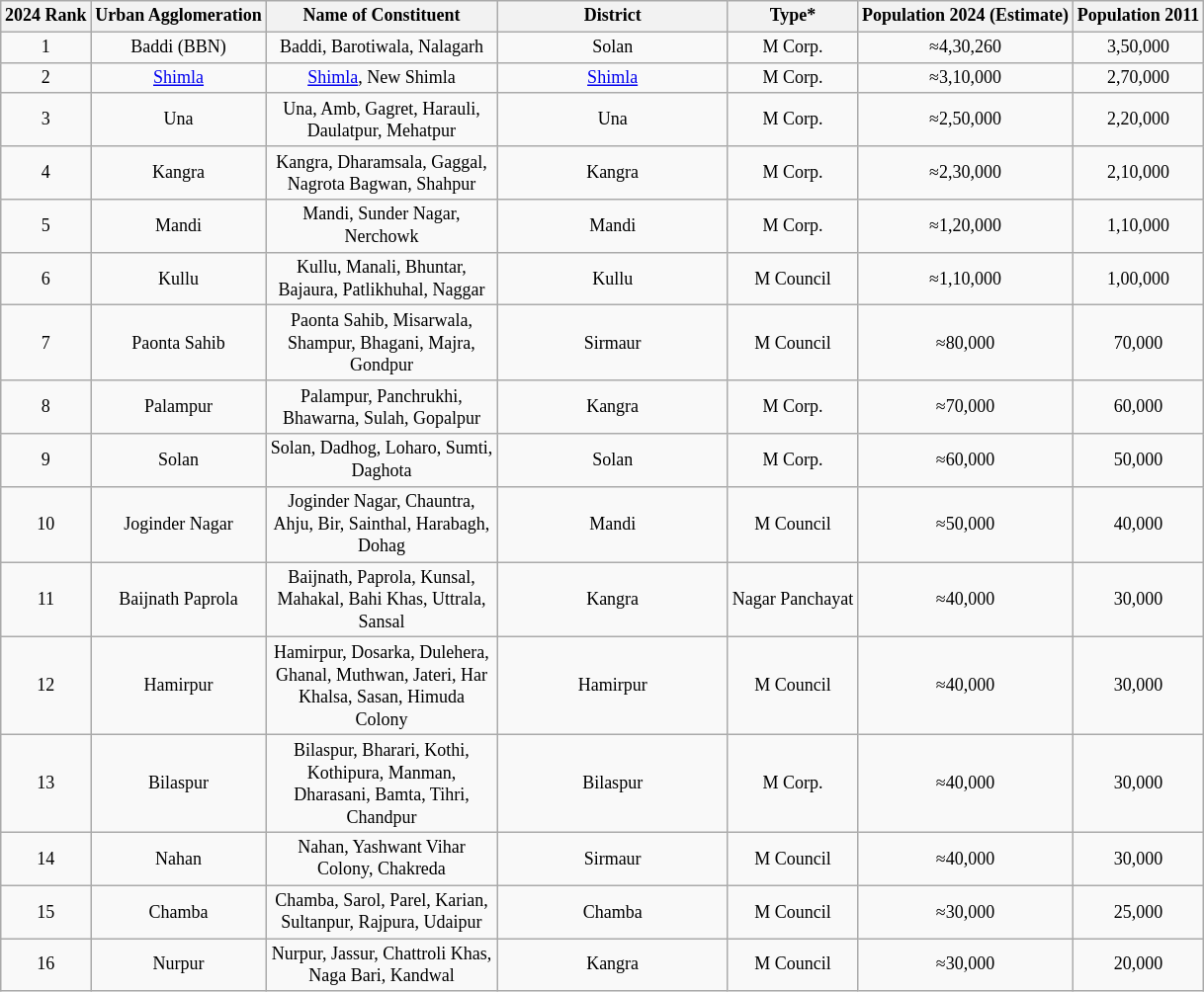<table class="sortable wikitable" style="text-align:center;font-size: 9pt">
<tr>
<th>2024 Rank</th>
<th rowspan="1">Urban Agglomeration</th>
<th width="150" rowspan="1">Name of Constituent</th>
<th width="150" rowspan="1">District</th>
<th rowspan="1">Type*</th>
<th>Population 2024 (Estimate)</th>
<th rowspan="1">Population 2011</th>
</tr>
<tr>
<td>1</td>
<td>Baddi (BBN)</td>
<td>Baddi, Barotiwala, Nalagarh</td>
<td>Solan</td>
<td>M Corp.</td>
<td>≈4,30,260</td>
<td>3,50,000</td>
</tr>
<tr>
<td>2</td>
<td><a href='#'>Shimla</a></td>
<td><a href='#'>Shimla</a>, New Shimla</td>
<td><a href='#'>Shimla</a></td>
<td>M Corp.</td>
<td>≈3,10,000</td>
<td>2,70,000</td>
</tr>
<tr>
<td>3</td>
<td>Una</td>
<td>Una, Amb, Gagret, Harauli, Daulatpur, Mehatpur</td>
<td>Una</td>
<td>M Corp.</td>
<td>≈2,50,000</td>
<td>2,20,000</td>
</tr>
<tr>
<td>4</td>
<td>Kangra</td>
<td>Kangra, Dharamsala, Gaggal, Nagrota Bagwan, Shahpur</td>
<td>Kangra</td>
<td>M Corp.</td>
<td>≈2,30,000</td>
<td>2,10,000</td>
</tr>
<tr>
<td>5</td>
<td>Mandi</td>
<td>Mandi, Sunder Nagar, Nerchowk</td>
<td>Mandi</td>
<td>M Corp.</td>
<td>≈1,20,000</td>
<td>1,10,000</td>
</tr>
<tr>
<td>6</td>
<td>Kullu</td>
<td>Kullu, Manali, Bhuntar, Bajaura, Patlikhuhal, Naggar</td>
<td>Kullu</td>
<td>M Council</td>
<td>≈1,10,000</td>
<td>1,00,000</td>
</tr>
<tr>
<td>7</td>
<td>Paonta Sahib</td>
<td>Paonta Sahib, Misarwala, Shampur, Bhagani,  Majra, Gondpur</td>
<td>Sirmaur</td>
<td>M Council</td>
<td>≈80,000</td>
<td>70,000</td>
</tr>
<tr>
<td>8</td>
<td>Palampur</td>
<td>Palampur, Panchrukhi, Bhawarna, Sulah, Gopalpur</td>
<td>Kangra</td>
<td>M Corp.</td>
<td>≈70,000</td>
<td>60,000</td>
</tr>
<tr>
<td>9</td>
<td>Solan</td>
<td>Solan, Dadhog, Loharo, Sumti, Daghota</td>
<td>Solan</td>
<td>M Corp.</td>
<td>≈60,000</td>
<td>50,000</td>
</tr>
<tr>
<td>10</td>
<td>Joginder Nagar</td>
<td>Joginder Nagar, Chauntra, Ahju, Bir, Sainthal, Harabagh, Dohag</td>
<td>Mandi</td>
<td>M Council</td>
<td>≈50,000</td>
<td>40,000</td>
</tr>
<tr>
<td>11</td>
<td>Baijnath Paprola</td>
<td>Baijnath, Paprola, Kunsal, Mahakal, Bahi Khas, Uttrala, Sansal</td>
<td>Kangra</td>
<td>Nagar Panchayat</td>
<td>≈40,000</td>
<td>30,000</td>
</tr>
<tr>
<td>12</td>
<td>Hamirpur</td>
<td>Hamirpur, Dosarka, Dulehera, Ghanal, Muthwan, Jateri, Har Khalsa, Sasan, Himuda Colony</td>
<td>Hamirpur</td>
<td>M Council</td>
<td>≈40,000</td>
<td>30,000</td>
</tr>
<tr>
<td>13</td>
<td>Bilaspur</td>
<td>Bilaspur, Bharari, Kothi, Kothipura, Manman, Dharasani, Bamta, Tihri, Chandpur</td>
<td>Bilaspur</td>
<td>M Corp.</td>
<td>≈40,000</td>
<td>30,000</td>
</tr>
<tr>
<td>14</td>
<td>Nahan</td>
<td>Nahan, Yashwant Vihar Colony, Chakreda</td>
<td>Sirmaur</td>
<td>M Council</td>
<td>≈40,000</td>
<td>30,000</td>
</tr>
<tr>
<td>15</td>
<td>Chamba</td>
<td>Chamba, Sarol, Parel, Karian, Sultanpur, Rajpura, Udaipur</td>
<td>Chamba</td>
<td>M Council</td>
<td>≈30,000</td>
<td>25,000</td>
</tr>
<tr>
<td>16</td>
<td>Nurpur</td>
<td>Nurpur, Jassur, Chattroli Khas, Naga Bari, Kandwal</td>
<td>Kangra</td>
<td>M Council</td>
<td>≈30,000</td>
<td>20,000</td>
</tr>
</table>
